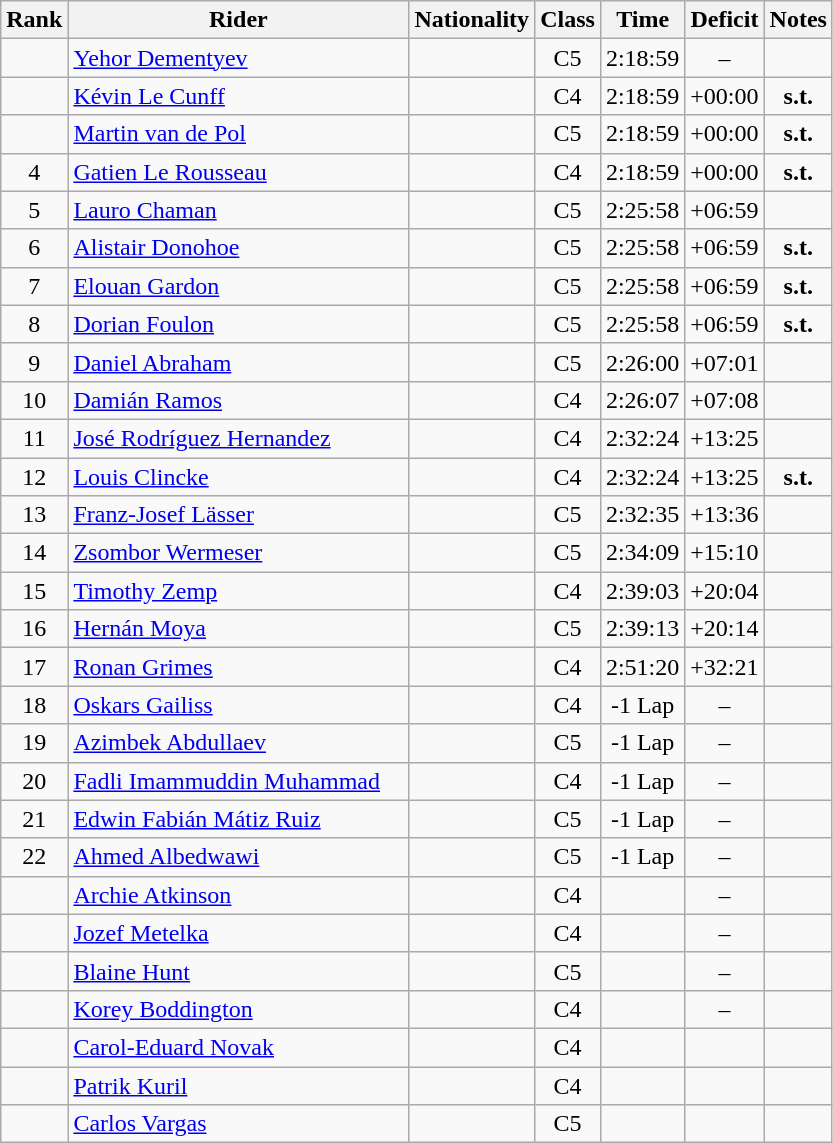<table class="wikitable sortable" style="text-align:center">
<tr>
<th width=20>Rank</th>
<th width="220">Rider</th>
<th>Nationality</th>
<th>Class</th>
<th>Time</th>
<th>Deficit</th>
<th>Notes</th>
</tr>
<tr>
<td></td>
<td align="left"><a href='#'>Yehor Dementyev</a></td>
<td align=left></td>
<td>C5</td>
<td>2:18:59</td>
<td>–</td>
<td></td>
</tr>
<tr>
<td></td>
<td align="left"><a href='#'>Kévin Le Cunff</a></td>
<td align="left"></td>
<td>C4</td>
<td>2:18:59</td>
<td>+00:00</td>
<td><strong>s.t.</strong></td>
</tr>
<tr>
<td></td>
<td align="left"><a href='#'>Martin van de Pol</a></td>
<td align="left"></td>
<td>C5</td>
<td>2:18:59</td>
<td>+00:00</td>
<td><strong>s.t.</strong></td>
</tr>
<tr>
<td>4</td>
<td align="left"><a href='#'>Gatien Le Rousseau</a></td>
<td align="left"></td>
<td>C4</td>
<td>2:18:59</td>
<td>+00:00</td>
<td><strong>s.t.</strong></td>
</tr>
<tr>
<td>5</td>
<td align="left"><a href='#'>Lauro Chaman</a></td>
<td align="left"></td>
<td>C5</td>
<td>2:25:58</td>
<td>+06:59</td>
<td></td>
</tr>
<tr>
<td>6</td>
<td align="left"><a href='#'>Alistair Donohoe</a></td>
<td align=left></td>
<td>C5</td>
<td>2:25:58</td>
<td>+06:59</td>
<td><strong>s.t.</strong></td>
</tr>
<tr>
<td>7</td>
<td align="left"><a href='#'>Elouan Gardon</a></td>
<td align=left></td>
<td>C5</td>
<td>2:25:58</td>
<td>+06:59</td>
<td><strong>s.t.</strong></td>
</tr>
<tr>
<td>8</td>
<td align="left"><a href='#'>Dorian Foulon</a></td>
<td align=left></td>
<td>C5</td>
<td>2:25:58</td>
<td>+06:59</td>
<td><strong>s.t.</strong></td>
</tr>
<tr>
<td>9</td>
<td align="left"><a href='#'>Daniel Abraham</a></td>
<td align="left"></td>
<td>C5</td>
<td>2:26:00</td>
<td>+07:01</td>
<td></td>
</tr>
<tr>
<td>10</td>
<td align="left"><a href='#'>Damián Ramos</a></td>
<td align="left"></td>
<td>C4</td>
<td>2:26:07</td>
<td>+07:08</td>
<td></td>
</tr>
<tr>
<td>11</td>
<td align="left"><a href='#'>José Rodríguez Hernandez</a></td>
<td align="left"></td>
<td>C4</td>
<td>2:32:24</td>
<td>+13:25</td>
<td></td>
</tr>
<tr>
<td>12</td>
<td align="left"><a href='#'>Louis Clincke</a></td>
<td align=left></td>
<td>C4</td>
<td>2:32:24</td>
<td>+13:25</td>
<td><strong>s.t.</strong></td>
</tr>
<tr>
<td>13</td>
<td align="left"><a href='#'>Franz-Josef Lässer</a></td>
<td align=left></td>
<td>C5</td>
<td>2:32:35</td>
<td>+13:36</td>
<td></td>
</tr>
<tr>
<td>14</td>
<td align="left"><a href='#'>Zsombor Wermeser</a></td>
<td align=left></td>
<td>C5</td>
<td>2:34:09</td>
<td>+15:10</td>
<td></td>
</tr>
<tr>
<td>15</td>
<td align="left"><a href='#'>Timothy Zemp</a></td>
<td align=left></td>
<td>C4</td>
<td>2:39:03</td>
<td>+20:04</td>
<td></td>
</tr>
<tr>
<td>16</td>
<td align="left"><a href='#'>Hernán Moya</a></td>
<td align="left"></td>
<td>C5</td>
<td>2:39:13</td>
<td>+20:14</td>
<td></td>
</tr>
<tr>
<td>17</td>
<td align="left"><a href='#'>Ronan Grimes</a></td>
<td align=left></td>
<td>C4</td>
<td>2:51:20</td>
<td>+32:21</td>
<td></td>
</tr>
<tr>
<td>18</td>
<td align="left"><a href='#'>Oskars Gailiss</a></td>
<td align=left></td>
<td>C4</td>
<td>-1 Lap</td>
<td>–</td>
<td></td>
</tr>
<tr>
<td>19</td>
<td align="left"><a href='#'>Azimbek Abdullaev</a></td>
<td align=left></td>
<td>C5</td>
<td>-1 Lap</td>
<td>–</td>
<td></td>
</tr>
<tr>
<td>20</td>
<td align="left"><a href='#'>Fadli Imammuddin Muhammad</a></td>
<td align="left"></td>
<td>C4</td>
<td>-1 Lap</td>
<td>–</td>
<td></td>
</tr>
<tr>
<td>21</td>
<td align="left"><a href='#'>Edwin Fabián Mátiz Ruiz</a></td>
<td align="left"></td>
<td>C5</td>
<td>-1 Lap</td>
<td>–</td>
<td></td>
</tr>
<tr>
<td>22</td>
<td align="left"><a href='#'>Ahmed Albedwawi</a></td>
<td align=left></td>
<td>C5</td>
<td>-1 Lap</td>
<td>–</td>
<td></td>
</tr>
<tr>
<td></td>
<td align="left"><a href='#'>Archie Atkinson</a></td>
<td align=left></td>
<td>C4</td>
<td></td>
<td>–</td>
<td></td>
</tr>
<tr>
<td></td>
<td align="left"><a href='#'>Jozef Metelka</a></td>
<td align=left></td>
<td>C4</td>
<td></td>
<td>–</td>
<td></td>
</tr>
<tr>
<td></td>
<td align="left"><a href='#'>Blaine Hunt</a></td>
<td align=left></td>
<td>C5</td>
<td></td>
<td>–</td>
<td></td>
</tr>
<tr>
<td></td>
<td align="left"><a href='#'>Korey Boddington</a></td>
<td align=left></td>
<td>C4</td>
<td></td>
<td>–</td>
<td></td>
</tr>
<tr>
<td></td>
<td align="left"><a href='#'>Carol-Eduard Novak</a></td>
<td align=left></td>
<td>C4</td>
<td></td>
<td></td>
<td></td>
</tr>
<tr>
<td></td>
<td align="left"><a href='#'>Patrik Kuril</a></td>
<td align=left></td>
<td>C4</td>
<td></td>
<td></td>
<td></td>
</tr>
<tr>
<td></td>
<td align="left"><a href='#'>Carlos Vargas</a></td>
<td align="left"></td>
<td>C5</td>
<td></td>
<td></td>
<td></td>
</tr>
</table>
